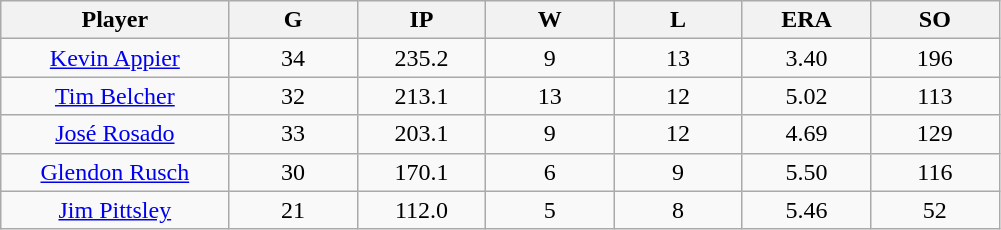<table class="wikitable sortable">
<tr>
<th bgcolor="#DDDDFF" width="16%">Player</th>
<th bgcolor="#DDDDFF" width="9%">G</th>
<th bgcolor="#DDDDFF" width="9%">IP</th>
<th bgcolor="#DDDDFF" width="9%">W</th>
<th bgcolor="#DDDDFF" width="9%">L</th>
<th bgcolor="#DDDDFF" width="9%">ERA</th>
<th bgcolor="#DDDDFF" width="9%">SO</th>
</tr>
<tr align="center">
<td><a href='#'>Kevin Appier</a></td>
<td>34</td>
<td>235.2</td>
<td>9</td>
<td>13</td>
<td>3.40</td>
<td>196</td>
</tr>
<tr align=center>
<td><a href='#'>Tim Belcher</a></td>
<td>32</td>
<td>213.1</td>
<td>13</td>
<td>12</td>
<td>5.02</td>
<td>113</td>
</tr>
<tr align=center>
<td><a href='#'>José Rosado</a></td>
<td>33</td>
<td>203.1</td>
<td>9</td>
<td>12</td>
<td>4.69</td>
<td>129</td>
</tr>
<tr align=center>
<td><a href='#'>Glendon Rusch</a></td>
<td>30</td>
<td>170.1</td>
<td>6</td>
<td>9</td>
<td>5.50</td>
<td>116</td>
</tr>
<tr align=center>
<td><a href='#'>Jim Pittsley</a></td>
<td>21</td>
<td>112.0</td>
<td>5</td>
<td>8</td>
<td>5.46</td>
<td>52</td>
</tr>
</table>
